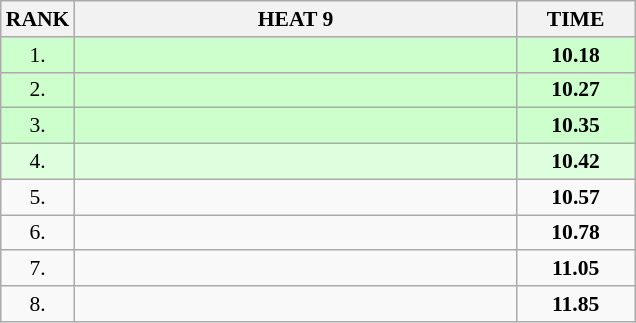<table class="wikitable" style="border-collapse: collapse; font-size: 90%;">
<tr>
<th>RANK</th>
<th style="width: 20em">HEAT 9</th>
<th style="width: 5em">TIME</th>
</tr>
<tr style="background:#ccffcc;">
<td align="center">1.</td>
<td></td>
<td align="center"><strong>10.18</strong></td>
</tr>
<tr style="background:#ccffcc;">
<td align="center">2.</td>
<td></td>
<td align="center"><strong>10.27</strong></td>
</tr>
<tr style="background:#ccffcc;">
<td align="center">3.</td>
<td></td>
<td align="center"><strong>10.35</strong></td>
</tr>
<tr style="background:#ddffdd;">
<td align="center">4.</td>
<td></td>
<td align="center"><strong>10.42</strong></td>
</tr>
<tr>
<td align="center">5.</td>
<td></td>
<td align="center"><strong>10.57</strong></td>
</tr>
<tr>
<td align="center">6.</td>
<td></td>
<td align="center"><strong>10.78</strong></td>
</tr>
<tr>
<td align="center">7.</td>
<td></td>
<td align="center"><strong>11.05</strong></td>
</tr>
<tr>
<td align="center">8.</td>
<td></td>
<td align="center"><strong>11.85</strong></td>
</tr>
</table>
